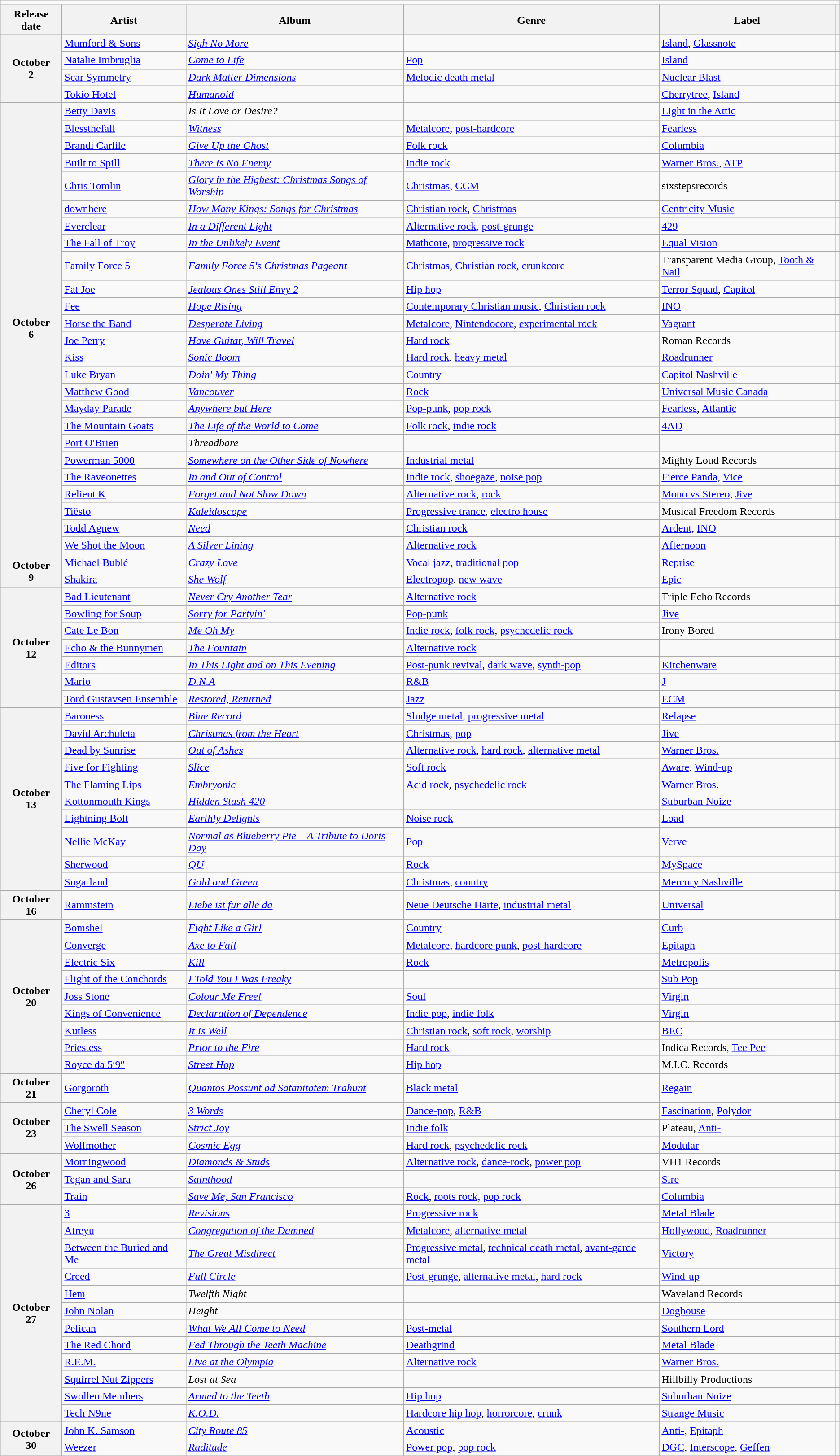<table class="wikitable plainrowheaders">
<tr>
<td colspan="6" style="text-align:center;"></td>
</tr>
<tr>
<th scope="col">Release date</th>
<th scope="col">Artist</th>
<th scope="col">Album</th>
<th scope="col">Genre</th>
<th scope="col">Label</th>
<th scope="col"></th>
</tr>
<tr>
<th scope="row" rowspan="4" style="text-align:center;">October<br>2</th>
<td><a href='#'>Mumford & Sons</a></td>
<td><em><a href='#'>Sigh No More</a></em></td>
<td></td>
<td><a href='#'>Island</a>, <a href='#'>Glassnote</a></td>
<td></td>
</tr>
<tr>
<td><a href='#'>Natalie Imbruglia</a></td>
<td><em><a href='#'>Come to Life</a></em></td>
<td><a href='#'>Pop</a></td>
<td><a href='#'>Island</a></td>
<td></td>
</tr>
<tr>
<td><a href='#'>Scar Symmetry</a></td>
<td><em><a href='#'>Dark Matter Dimensions</a></em></td>
<td><a href='#'>Melodic death metal</a></td>
<td><a href='#'>Nuclear Blast</a></td>
<td></td>
</tr>
<tr>
<td><a href='#'>Tokio Hotel</a></td>
<td><em><a href='#'>Humanoid</a></em></td>
<td></td>
<td><a href='#'>Cherrytree</a>, <a href='#'>Island</a></td>
<td></td>
</tr>
<tr>
<th scope="row" rowspan="25" style="text-align:center;">October<br>6</th>
<td><a href='#'>Betty Davis</a></td>
<td><em>Is It Love or Desire?</em></td>
<td></td>
<td><a href='#'>Light in the Attic</a></td>
<td></td>
</tr>
<tr>
<td><a href='#'>Blessthefall</a></td>
<td><em><a href='#'>Witness</a></em></td>
<td><a href='#'>Metalcore</a>, <a href='#'>post-hardcore</a></td>
<td><a href='#'>Fearless</a></td>
<td></td>
</tr>
<tr>
<td><a href='#'>Brandi Carlile</a></td>
<td><em><a href='#'>Give Up the Ghost</a></em></td>
<td><a href='#'>Folk rock</a></td>
<td><a href='#'>Columbia</a></td>
<td></td>
</tr>
<tr>
<td><a href='#'>Built to Spill</a></td>
<td><em><a href='#'>There Is No Enemy</a></em></td>
<td><a href='#'>Indie rock</a></td>
<td><a href='#'>Warner Bros.</a>, <a href='#'>ATP</a></td>
<td></td>
</tr>
<tr>
<td><a href='#'>Chris Tomlin</a></td>
<td><em><a href='#'>Glory in the Highest: Christmas Songs of Worship</a></em></td>
<td><a href='#'>Christmas</a>, <a href='#'>CCM</a></td>
<td>sixstepsrecords</td>
<td></td>
</tr>
<tr>
<td><a href='#'>downhere</a></td>
<td><em><a href='#'>How Many Kings: Songs for Christmas</a></em></td>
<td><a href='#'>Christian rock</a>, <a href='#'>Christmas</a></td>
<td><a href='#'>Centricity Music</a></td>
<td></td>
</tr>
<tr>
<td><a href='#'>Everclear</a></td>
<td><em><a href='#'>In a Different Light</a></em></td>
<td><a href='#'>Alternative rock</a>, <a href='#'>post-grunge</a></td>
<td><a href='#'>429</a></td>
<td></td>
</tr>
<tr>
<td><a href='#'>The Fall of Troy</a></td>
<td><em><a href='#'>In the Unlikely Event</a></em></td>
<td><a href='#'>Mathcore</a>, <a href='#'>progressive rock</a></td>
<td><a href='#'>Equal Vision</a></td>
<td></td>
</tr>
<tr>
<td><a href='#'>Family Force 5</a></td>
<td><em><a href='#'>Family Force 5's Christmas Pageant</a></em></td>
<td><a href='#'>Christmas</a>, <a href='#'>Christian rock</a>, <a href='#'>crunkcore</a></td>
<td>Transparent Media Group, <a href='#'>Tooth & Nail</a></td>
<td></td>
</tr>
<tr>
<td><a href='#'>Fat Joe</a></td>
<td><em><a href='#'>Jealous Ones Still Envy 2</a></em></td>
<td><a href='#'>Hip hop</a></td>
<td><a href='#'>Terror Squad</a>, <a href='#'>Capitol</a></td>
<td></td>
</tr>
<tr>
<td><a href='#'>Fee</a></td>
<td><em><a href='#'>Hope Rising</a></em></td>
<td><a href='#'>Contemporary Christian music</a>, <a href='#'>Christian rock</a></td>
<td><a href='#'>INO</a></td>
<td></td>
</tr>
<tr>
<td><a href='#'>Horse the Band</a></td>
<td><em><a href='#'>Desperate Living</a></em></td>
<td><a href='#'>Metalcore</a>, <a href='#'>Nintendocore</a>, <a href='#'>experimental rock</a></td>
<td><a href='#'>Vagrant</a></td>
<td></td>
</tr>
<tr>
<td><a href='#'>Joe Perry</a></td>
<td><em><a href='#'>Have Guitar, Will Travel</a></em></td>
<td><a href='#'>Hard rock</a></td>
<td>Roman Records</td>
<td></td>
</tr>
<tr>
<td><a href='#'>Kiss</a></td>
<td><em><a href='#'>Sonic Boom</a></em></td>
<td><a href='#'>Hard rock</a>, <a href='#'>heavy metal</a></td>
<td><a href='#'>Roadrunner</a></td>
<td></td>
</tr>
<tr>
<td><a href='#'>Luke Bryan</a></td>
<td><em><a href='#'>Doin' My Thing</a></em></td>
<td><a href='#'>Country</a></td>
<td><a href='#'>Capitol Nashville</a></td>
<td></td>
</tr>
<tr>
<td><a href='#'>Matthew Good</a></td>
<td><em><a href='#'>Vancouver</a></em></td>
<td><a href='#'>Rock</a></td>
<td><a href='#'>Universal Music Canada</a></td>
<td></td>
</tr>
<tr>
<td><a href='#'>Mayday Parade</a></td>
<td><em><a href='#'>Anywhere but Here</a></em></td>
<td><a href='#'>Pop-punk</a>, <a href='#'>pop rock</a></td>
<td><a href='#'>Fearless</a>, <a href='#'>Atlantic</a></td>
<td></td>
</tr>
<tr>
<td><a href='#'>The Mountain Goats</a></td>
<td><em><a href='#'>The Life of the World to Come</a></em></td>
<td><a href='#'>Folk rock</a>, <a href='#'>indie rock</a></td>
<td><a href='#'>4AD</a></td>
<td></td>
</tr>
<tr>
<td><a href='#'>Port O'Brien</a></td>
<td><em>Threadbare</em></td>
<td></td>
<td></td>
<td></td>
</tr>
<tr>
<td><a href='#'>Powerman 5000</a></td>
<td><em><a href='#'>Somewhere on the Other Side of Nowhere</a></em></td>
<td><a href='#'>Industrial metal</a></td>
<td>Mighty Loud Records</td>
<td></td>
</tr>
<tr>
<td><a href='#'>The Raveonettes</a></td>
<td><em><a href='#'>In and Out of Control</a></em></td>
<td><a href='#'>Indie rock</a>, <a href='#'>shoegaze</a>, <a href='#'>noise pop</a></td>
<td><a href='#'>Fierce Panda</a>, <a href='#'>Vice</a></td>
<td></td>
</tr>
<tr>
<td><a href='#'>Relient K</a></td>
<td><em><a href='#'>Forget and Not Slow Down</a></em></td>
<td><a href='#'>Alternative rock</a>, <a href='#'>rock</a></td>
<td><a href='#'>Mono vs Stereo</a>, <a href='#'>Jive</a></td>
<td></td>
</tr>
<tr>
<td><a href='#'>Tiësto</a></td>
<td><em><a href='#'>Kaleidoscope</a></em></td>
<td><a href='#'>Progressive trance</a>, <a href='#'>electro house</a></td>
<td>Musical Freedom Records</td>
<td></td>
</tr>
<tr>
<td><a href='#'>Todd Agnew</a></td>
<td><em><a href='#'>Need</a></em></td>
<td><a href='#'>Christian rock</a></td>
<td><a href='#'>Ardent</a>, <a href='#'>INO</a></td>
<td></td>
</tr>
<tr>
<td><a href='#'>We Shot the Moon</a></td>
<td><em><a href='#'>A Silver Lining</a></em></td>
<td><a href='#'>Alternative rock</a></td>
<td><a href='#'>Afternoon</a></td>
<td></td>
</tr>
<tr>
<th scope="row" rowspan="2" style="text-align:center;">October<br>9</th>
<td><a href='#'>Michael Bublé</a></td>
<td><em><a href='#'>Crazy Love</a></em></td>
<td><a href='#'>Vocal jazz</a>, <a href='#'>traditional pop</a></td>
<td><a href='#'>Reprise</a></td>
<td></td>
</tr>
<tr>
<td><a href='#'>Shakira</a></td>
<td><em><a href='#'>She Wolf</a></em></td>
<td><a href='#'>Electropop</a>, <a href='#'>new wave</a></td>
<td><a href='#'>Epic</a></td>
<td></td>
</tr>
<tr>
<th scope="row" rowspan="7" style="text-align:center;">October<br>12</th>
<td><a href='#'>Bad Lieutenant</a></td>
<td><em><a href='#'>Never Cry Another Tear</a></em></td>
<td><a href='#'>Alternative rock</a></td>
<td>Triple Echo Records</td>
<td></td>
</tr>
<tr>
<td><a href='#'>Bowling for Soup</a></td>
<td><em><a href='#'>Sorry for Partyin'</a></em></td>
<td><a href='#'>Pop-punk</a></td>
<td><a href='#'>Jive</a></td>
<td></td>
</tr>
<tr>
<td><a href='#'>Cate Le Bon</a></td>
<td><em><a href='#'>Me Oh My</a></em></td>
<td><a href='#'>Indie rock</a>, <a href='#'>folk rock</a>, <a href='#'>psychedelic rock</a></td>
<td>Irony Bored</td>
<td></td>
</tr>
<tr>
<td><a href='#'>Echo & the Bunnymen</a></td>
<td><em><a href='#'>The Fountain</a></em></td>
<td><a href='#'>Alternative rock</a></td>
<td></td>
<td></td>
</tr>
<tr>
<td><a href='#'>Editors</a></td>
<td><em><a href='#'>In This Light and on This Evening</a></em></td>
<td><a href='#'>Post-punk revival</a>, <a href='#'>dark wave</a>, <a href='#'>synth-pop</a></td>
<td><a href='#'>Kitchenware</a></td>
<td></td>
</tr>
<tr>
<td><a href='#'>Mario</a></td>
<td><em><a href='#'>D.N.A</a></em></td>
<td><a href='#'>R&B</a></td>
<td><a href='#'>J</a></td>
<td></td>
</tr>
<tr>
<td><a href='#'>Tord Gustavsen Ensemble</a></td>
<td><em><a href='#'>Restored, Returned</a></em></td>
<td><a href='#'>Jazz</a></td>
<td><a href='#'>ECM</a></td>
<td></td>
</tr>
<tr>
<th scope="row" rowspan="10" style="text-align:center;">October<br>13</th>
<td><a href='#'>Baroness</a></td>
<td><em><a href='#'>Blue Record</a></em></td>
<td><a href='#'>Sludge metal</a>, <a href='#'>progressive metal</a></td>
<td><a href='#'>Relapse</a></td>
<td></td>
</tr>
<tr>
<td><a href='#'>David Archuleta</a></td>
<td><em><a href='#'>Christmas from the Heart</a></em></td>
<td><a href='#'>Christmas</a>, <a href='#'>pop</a></td>
<td><a href='#'>Jive</a></td>
<td></td>
</tr>
<tr>
<td><a href='#'>Dead by Sunrise</a></td>
<td><em><a href='#'>Out of Ashes</a></em></td>
<td><a href='#'>Alternative rock</a>, <a href='#'>hard rock</a>, <a href='#'>alternative metal</a></td>
<td><a href='#'>Warner Bros.</a></td>
<td></td>
</tr>
<tr>
<td><a href='#'>Five for Fighting</a></td>
<td><em><a href='#'>Slice</a></em></td>
<td><a href='#'>Soft rock</a></td>
<td><a href='#'>Aware</a>, <a href='#'>Wind-up</a></td>
<td></td>
</tr>
<tr>
<td><a href='#'>The Flaming Lips</a></td>
<td><em><a href='#'>Embryonic</a></em></td>
<td><a href='#'>Acid rock</a>, <a href='#'>psychedelic rock</a></td>
<td><a href='#'>Warner Bros.</a></td>
<td></td>
</tr>
<tr>
<td><a href='#'>Kottonmouth Kings</a></td>
<td><em><a href='#'>Hidden Stash 420</a></em></td>
<td></td>
<td><a href='#'>Suburban Noize</a></td>
<td></td>
</tr>
<tr>
<td><a href='#'>Lightning Bolt</a></td>
<td><em><a href='#'>Earthly Delights</a></em></td>
<td><a href='#'>Noise rock</a></td>
<td><a href='#'>Load</a></td>
<td></td>
</tr>
<tr>
<td><a href='#'>Nellie McKay</a></td>
<td><em><a href='#'>Normal as Blueberry Pie – A Tribute to Doris Day</a></em></td>
<td><a href='#'>Pop</a></td>
<td><a href='#'>Verve</a></td>
<td></td>
</tr>
<tr>
<td><a href='#'>Sherwood</a></td>
<td><em><a href='#'>QU</a></em></td>
<td><a href='#'>Rock</a></td>
<td><a href='#'>MySpace</a></td>
<td></td>
</tr>
<tr>
<td><a href='#'>Sugarland</a></td>
<td><em><a href='#'>Gold and Green</a></em></td>
<td><a href='#'>Christmas</a>, <a href='#'>country</a></td>
<td><a href='#'>Mercury Nashville</a></td>
<td></td>
</tr>
<tr>
<th scope="row" style="text-align:center;">October<br>16</th>
<td><a href='#'>Rammstein</a></td>
<td><em><a href='#'>Liebe ist für alle da</a></em></td>
<td><a href='#'>Neue Deutsche Härte</a>, <a href='#'>industrial metal</a></td>
<td><a href='#'>Universal</a></td>
<td></td>
</tr>
<tr>
<th scope="row" rowspan="9" style="text-align:center;">October<br>20</th>
<td><a href='#'>Bomshel</a></td>
<td><em><a href='#'>Fight Like a Girl</a></em></td>
<td><a href='#'>Country</a></td>
<td><a href='#'>Curb</a></td>
<td></td>
</tr>
<tr>
<td><a href='#'>Converge</a></td>
<td><em><a href='#'>Axe to Fall</a></em></td>
<td><a href='#'>Metalcore</a>, <a href='#'>hardcore punk</a>, <a href='#'>post-hardcore</a></td>
<td><a href='#'>Epitaph</a></td>
<td></td>
</tr>
<tr>
<td><a href='#'>Electric Six</a></td>
<td><em><a href='#'>Kill</a></em></td>
<td><a href='#'>Rock</a></td>
<td><a href='#'>Metropolis</a></td>
<td></td>
</tr>
<tr>
<td><a href='#'>Flight of the Conchords</a></td>
<td><em><a href='#'>I Told You I Was Freaky</a></em></td>
<td></td>
<td><a href='#'>Sub Pop</a></td>
<td></td>
</tr>
<tr>
<td><a href='#'>Joss Stone</a></td>
<td><em><a href='#'>Colour Me Free!</a></em></td>
<td><a href='#'>Soul</a></td>
<td><a href='#'>Virgin</a></td>
<td></td>
</tr>
<tr>
<td><a href='#'>Kings of Convenience</a></td>
<td><em><a href='#'>Declaration of Dependence</a></em></td>
<td><a href='#'>Indie pop</a>, <a href='#'>indie folk</a></td>
<td><a href='#'>Virgin</a></td>
<td></td>
</tr>
<tr>
<td><a href='#'>Kutless</a></td>
<td><em><a href='#'>It Is Well</a></em></td>
<td><a href='#'>Christian rock</a>, <a href='#'>soft rock</a>, <a href='#'>worship</a></td>
<td><a href='#'>BEC</a></td>
<td></td>
</tr>
<tr>
<td><a href='#'>Priestess</a></td>
<td><em><a href='#'>Prior to the Fire</a></em></td>
<td><a href='#'>Hard rock</a></td>
<td>Indica Records, <a href='#'>Tee Pee</a></td>
<td></td>
</tr>
<tr>
<td><a href='#'>Royce da 5′9″</a></td>
<td><em><a href='#'>Street Hop</a></em></td>
<td><a href='#'>Hip hop</a></td>
<td>M.I.C. Records</td>
<td></td>
</tr>
<tr>
<th scope="row" style="text-align:center;">October<br>21</th>
<td><a href='#'>Gorgoroth</a></td>
<td><em><a href='#'>Quantos Possunt ad Satanitatem Trahunt</a></em></td>
<td><a href='#'>Black metal</a></td>
<td><a href='#'>Regain</a></td>
<td></td>
</tr>
<tr>
<th scope="row" rowspan="3" style="text-align:center;">October<br>23</th>
<td><a href='#'>Cheryl Cole</a></td>
<td><em><a href='#'>3 Words</a></em></td>
<td><a href='#'>Dance-pop</a>, <a href='#'>R&B</a></td>
<td><a href='#'>Fascination</a>, <a href='#'>Polydor</a></td>
<td></td>
</tr>
<tr>
<td><a href='#'>The Swell Season</a></td>
<td><em><a href='#'>Strict Joy</a></em></td>
<td><a href='#'>Indie folk</a></td>
<td>Plateau, <a href='#'>Anti-</a></td>
<td></td>
</tr>
<tr>
<td><a href='#'>Wolfmother</a></td>
<td><em><a href='#'>Cosmic Egg</a></em></td>
<td><a href='#'>Hard rock</a>, <a href='#'>psychedelic rock</a></td>
<td><a href='#'>Modular</a></td>
<td></td>
</tr>
<tr>
<th scope="row" rowspan="3" style="text-align:center;">October<br>26</th>
<td><a href='#'>Morningwood</a></td>
<td><em><a href='#'>Diamonds & Studs</a></em></td>
<td><a href='#'>Alternative rock</a>, <a href='#'>dance-rock</a>, <a href='#'>power pop</a></td>
<td>VH1 Records</td>
<td></td>
</tr>
<tr>
<td><a href='#'>Tegan and Sara</a></td>
<td><em><a href='#'>Sainthood</a></em></td>
<td></td>
<td><a href='#'>Sire</a></td>
<td></td>
</tr>
<tr>
<td><a href='#'>Train</a></td>
<td><em><a href='#'>Save Me, San Francisco</a></em></td>
<td><a href='#'>Rock</a>, <a href='#'>roots rock</a>, <a href='#'>pop rock</a></td>
<td><a href='#'>Columbia</a></td>
<td></td>
</tr>
<tr>
<th scope="row" rowspan="12" style="text-align:center;">October<br>27</th>
<td><a href='#'>3</a></td>
<td><em><a href='#'>Revisions</a></em></td>
<td><a href='#'>Progressive rock</a></td>
<td><a href='#'>Metal Blade</a></td>
<td></td>
</tr>
<tr>
<td><a href='#'>Atreyu</a></td>
<td><em><a href='#'>Congregation of the Damned</a></em></td>
<td><a href='#'>Metalcore</a>, <a href='#'>alternative metal</a></td>
<td><a href='#'>Hollywood</a>, <a href='#'>Roadrunner</a></td>
<td></td>
</tr>
<tr>
<td><a href='#'>Between the Buried and Me</a></td>
<td><em><a href='#'>The Great Misdirect</a></em></td>
<td><a href='#'>Progressive metal</a>, <a href='#'>technical death metal</a>, <a href='#'>avant-garde metal</a></td>
<td><a href='#'>Victory</a></td>
<td></td>
</tr>
<tr>
<td><a href='#'>Creed</a></td>
<td><em><a href='#'>Full Circle</a></em></td>
<td><a href='#'>Post-grunge</a>, <a href='#'>alternative metal</a>, <a href='#'>hard rock</a></td>
<td><a href='#'>Wind-up</a></td>
<td></td>
</tr>
<tr>
<td><a href='#'>Hem</a></td>
<td><em>Twelfth Night</em></td>
<td></td>
<td>Waveland Records</td>
<td></td>
</tr>
<tr>
<td><a href='#'>John Nolan</a></td>
<td><em>Height</em></td>
<td></td>
<td><a href='#'>Doghouse</a></td>
<td></td>
</tr>
<tr>
<td><a href='#'>Pelican</a></td>
<td><em><a href='#'>What We All Come to Need</a></em></td>
<td><a href='#'>Post-metal</a></td>
<td><a href='#'>Southern Lord</a></td>
<td></td>
</tr>
<tr>
<td><a href='#'>The Red Chord</a></td>
<td><em><a href='#'>Fed Through the Teeth Machine</a></em></td>
<td><a href='#'>Deathgrind</a></td>
<td><a href='#'>Metal Blade</a></td>
<td></td>
</tr>
<tr>
<td><a href='#'>R.E.M.</a></td>
<td><em><a href='#'>Live at the Olympia</a></em></td>
<td><a href='#'>Alternative rock</a></td>
<td><a href='#'>Warner Bros.</a></td>
<td></td>
</tr>
<tr>
<td><a href='#'>Squirrel Nut Zippers</a></td>
<td><em>Lost at Sea</em></td>
<td></td>
<td>Hillbilly Productions</td>
<td></td>
</tr>
<tr>
<td><a href='#'>Swollen Members</a></td>
<td><em><a href='#'>Armed to the Teeth</a></em></td>
<td><a href='#'>Hip hop</a></td>
<td><a href='#'>Suburban Noize</a></td>
<td></td>
</tr>
<tr>
<td><a href='#'>Tech N9ne</a></td>
<td><em><a href='#'>K.O.D.</a></em></td>
<td><a href='#'>Hardcore hip hop</a>, <a href='#'>horrorcore</a>, <a href='#'>crunk</a></td>
<td><a href='#'>Strange Music</a></td>
<td></td>
</tr>
<tr>
<th scope="row" rowspan="2" style="text-align:center;">October<br>30</th>
<td><a href='#'>John K. Samson</a></td>
<td><em><a href='#'>City Route 85</a></em></td>
<td><a href='#'>Acoustic</a></td>
<td><a href='#'>Anti-</a>, <a href='#'>Epitaph</a></td>
<td></td>
</tr>
<tr>
<td><a href='#'>Weezer</a></td>
<td><em><a href='#'>Raditude</a></em></td>
<td><a href='#'>Power pop</a>, <a href='#'>pop rock</a></td>
<td><a href='#'>DGC</a>, <a href='#'>Interscope</a>, <a href='#'>Geffen</a></td>
<td></td>
</tr>
</table>
